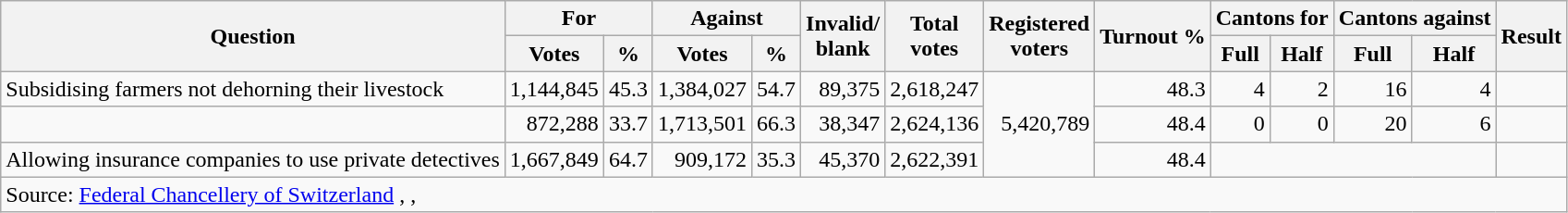<table class=wikitable style=text-align:right>
<tr>
<th rowspan=2>Question</th>
<th colspan=2>For</th>
<th colspan=2>Against</th>
<th rowspan=2>Invalid/<br>blank</th>
<th rowspan=2>Total<br>votes</th>
<th rowspan=2>Registered<br>voters</th>
<th rowspan=2>Turnout %</th>
<th colspan=2>Cantons for</th>
<th colspan=2>Cantons against</th>
<th rowspan=2>Result</th>
</tr>
<tr>
<th>Votes</th>
<th>%</th>
<th>Votes</th>
<th>%</th>
<th>Full</th>
<th>Half</th>
<th>Full</th>
<th>Half</th>
</tr>
<tr>
<td align=left>Subsidising farmers not dehorning their livestock</td>
<td>1,144,845</td>
<td>45.3</td>
<td>1,384,027</td>
<td>54.7</td>
<td>89,375</td>
<td>2,618,247</td>
<td rowspan=3>5,420,789</td>
<td>48.3</td>
<td>4</td>
<td>2</td>
<td>16</td>
<td>4</td>
<td></td>
</tr>
<tr>
<td align=left></td>
<td>872,288</td>
<td>33.7</td>
<td>1,713,501</td>
<td>66.3</td>
<td>38,347</td>
<td>2,624,136</td>
<td>48.4</td>
<td>0</td>
<td>0</td>
<td>20</td>
<td>6</td>
<td></td>
</tr>
<tr>
<td align=left>Allowing insurance companies to use private detectives</td>
<td>1,667,849</td>
<td>64.7</td>
<td>909,172</td>
<td>35.3</td>
<td>45,370</td>
<td>2,622,391</td>
<td>48.4</td>
<td colspan=4></td>
<td></td>
</tr>
<tr>
<td colspan=14 align=left>Source: <a href='#'>Federal Chancellery of Switzerland</a> , , </td>
</tr>
</table>
